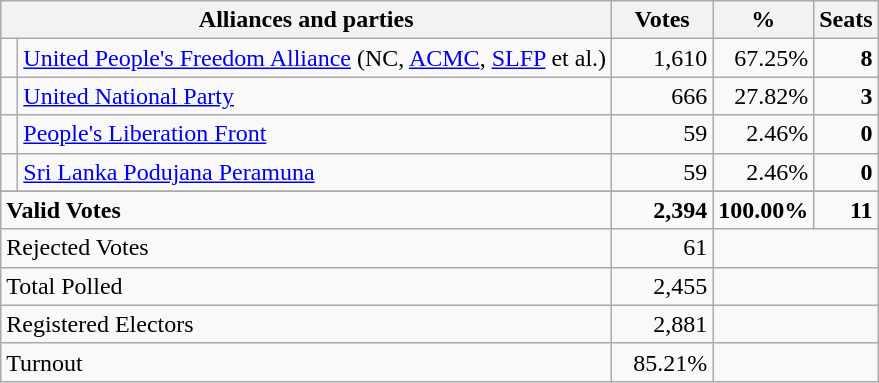<table class="wikitable" border="1" style="text-align:right;">
<tr>
<th valign=bottom align=left colspan=2>Alliances and parties</th>
<th valign=bottom align=center width="60">Votes</th>
<th valign=bottom align=center width="50">%</th>
<th valign=bottom align=center>Seats</th>
</tr>
<tr>
<td bgcolor=> </td>
<td align=left><a href='#'>United People's Freedom Alliance</a> (NC, <a href='#'>ACMC</a>, <a href='#'>SLFP</a> et al.)</td>
<td>1,610</td>
<td>67.25%</td>
<td><strong>8</strong></td>
</tr>
<tr>
<td bgcolor=> </td>
<td align=left><a href='#'>United National Party</a></td>
<td>666</td>
<td>27.82%</td>
<td><strong>3</strong></td>
</tr>
<tr>
<td bgcolor=> </td>
<td align=left><a href='#'>People's Liberation Front</a></td>
<td>59</td>
<td>2.46%</td>
<td><strong>0</strong></td>
</tr>
<tr>
<td bgcolor=> </td>
<td align=left><a href='#'>Sri Lanka Podujana Peramuna</a></td>
<td>59</td>
<td>2.46%</td>
<td><strong>0</strong></td>
</tr>
<tr>
</tr>
<tr>
<td colspan=2 align=left><strong>Valid Votes</strong></td>
<td><strong>2,394</strong></td>
<td><strong>100.00%</strong></td>
<td><strong>11</strong></td>
</tr>
<tr>
<td colspan=2 align=left>Rejected Votes</td>
<td>61</td>
<td colspan=2></td>
</tr>
<tr>
<td colspan=2 align=left>Total Polled</td>
<td>2,455</td>
<td colspan=2></td>
</tr>
<tr>
<td colspan=2 align=left>Registered Electors</td>
<td>2,881</td>
<td colspan=2></td>
</tr>
<tr>
<td colspan=2 align=left>Turnout</td>
<td>85.21%</td>
<td colspan=2></td>
</tr>
</table>
